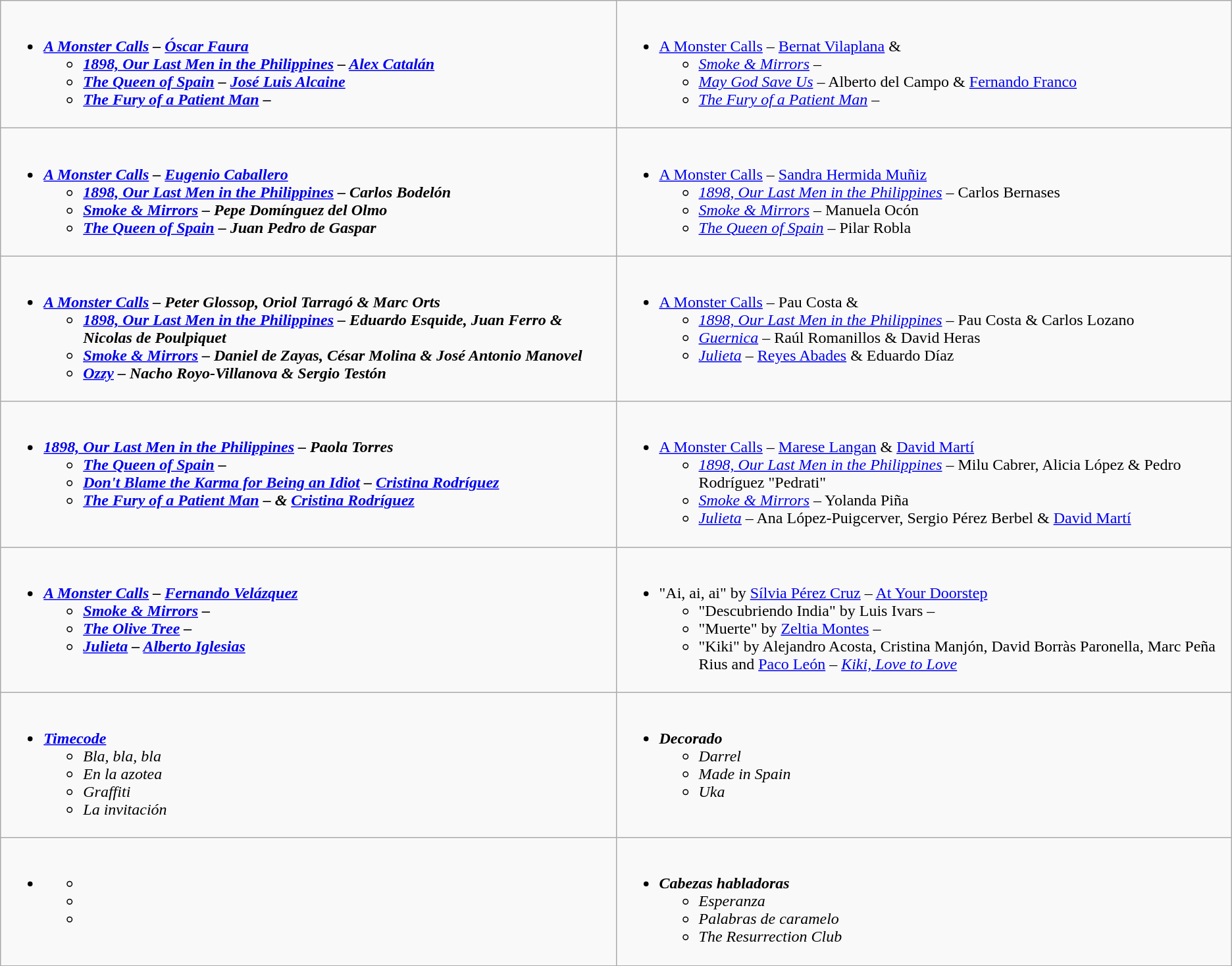<table class=wikitable style="width="100%">
<tr>
<td style="vertical-align:top;" width="50%"><br><ul><li><strong><em><a href='#'>A Monster Calls</a><em> – <a href='#'>Óscar Faura</a><strong><ul><li></em><a href='#'>1898, Our Last Men in the Philippines</a><em> – <a href='#'>Alex Catalán</a></li><li></em><a href='#'>The Queen of Spain</a><em> – <a href='#'>José Luis Alcaine</a></li><li></em><a href='#'>The Fury of a Patient Man</a><em> – </li></ul></li></ul></td>
<td style="vertical-align:top;" width="50%"><br><ul><li></em></strong><a href='#'>A Monster Calls</a></em> – <a href='#'>Bernat Vilaplana</a> & </strong><ul><li><em><a href='#'>Smoke & Mirrors</a></em> – </li><li><em><a href='#'>May God Save Us</a></em> – Alberto del Campo & <a href='#'>Fernando Franco</a></li><li><em><a href='#'>The Fury of a Patient Man</a></em> – </li></ul></li></ul></td>
</tr>
<tr>
<td style="vertical-align:top;" width="50%"><br><ul><li><strong><em><a href='#'>A Monster Calls</a><em> – <a href='#'>Eugenio Caballero</a><strong><ul><li></em><a href='#'>1898, Our Last Men in the Philippines</a><em> – Carlos Bodelón</li><li></em><a href='#'>Smoke & Mirrors</a><em> – Pepe Domínguez del Olmo</li><li></em><a href='#'>The Queen of Spain</a><em> – Juan Pedro de Gaspar</li></ul></li></ul></td>
<td style="vertical-align:top;" width="50%"><br><ul><li></em></strong><a href='#'>A Monster Calls</a></em> – <a href='#'>Sandra Hermida Muñiz</a></strong><ul><li><em><a href='#'>1898, Our Last Men in the Philippines</a></em> – Carlos Bernases</li><li><em><a href='#'>Smoke & Mirrors</a></em> – Manuela Ocón</li><li><em><a href='#'>The Queen of Spain</a></em> – Pilar Robla</li></ul></li></ul></td>
</tr>
<tr>
<td style="vertical-align:top;" width="50%"><br><ul><li><strong><em><a href='#'>A Monster Calls</a><em> – Peter Glossop, Oriol Tarragó & Marc Orts<strong><ul><li></em><a href='#'>1898, Our Last Men in the Philippines</a><em> – Eduardo Esquide, Juan Ferro & Nicolas de Poulpiquet</li><li></em><a href='#'>Smoke & Mirrors</a><em> – Daniel de Zayas, César Molina & José Antonio Manovel</li><li></em><a href='#'>Ozzy</a><em> – Nacho Royo-Villanova & Sergio Testón</li></ul></li></ul></td>
<td style="vertical-align:top;" width="50%"><br><ul><li></em></strong><a href='#'>A Monster Calls</a></em> – Pau Costa & </strong><ul><li><em><a href='#'>1898, Our Last Men in the Philippines</a></em> – Pau Costa & Carlos Lozano</li><li><em><a href='#'>Guernica</a></em> – Raúl Romanillos & David Heras</li><li><em><a href='#'>Julieta</a></em> – <a href='#'>Reyes Abades</a> & Eduardo Díaz</li></ul></li></ul></td>
</tr>
<tr>
<td style="vertical-align:top;" width="50%"><br><ul><li><strong><em><a href='#'>1898, Our Last Men in the Philippines</a><em> – Paola Torres<strong><ul><li></em><a href='#'>The Queen of Spain</a><em> – </li><li></em><a href='#'>Don't Blame the Karma for Being an Idiot</a><em> – <a href='#'>Cristina Rodríguez</a></li><li></em><a href='#'>The Fury of a Patient Man</a><em> –  & <a href='#'>Cristina Rodríguez</a></li></ul></li></ul></td>
<td style="vertical-align:top;" width="50%"><br><ul><li></em></strong><a href='#'>A Monster Calls</a></em> – <a href='#'>Marese Langan</a> & <a href='#'>David Martí</a></strong><ul><li><em><a href='#'>1898, Our Last Men in the Philippines</a></em> – Milu Cabrer, Alicia López & Pedro Rodríguez "Pedrati"</li><li><em><a href='#'>Smoke & Mirrors</a></em> – Yolanda Piña</li><li><em><a href='#'>Julieta</a></em> – Ana López-Puigcerver, Sergio Pérez Berbel & <a href='#'>David Martí</a></li></ul></li></ul></td>
</tr>
<tr>
<td style="vertical-align:top;" width="50%"><br><ul><li><strong><em><a href='#'>A Monster Calls</a><em> – <a href='#'>Fernando Velázquez</a><strong><ul><li></em><a href='#'>Smoke & Mirrors</a><em> – </li><li></em><a href='#'>The Olive Tree</a><em> – </li><li></em><a href='#'>Julieta</a><em> – <a href='#'>Alberto Iglesias</a></li></ul></li></ul></td>
<td style="vertical-align:top;" width="50%"><br><ul><li></strong>"Ai, ai, ai" by <a href='#'>Sílvia Pérez Cruz</a> – </em><a href='#'>At Your Doorstep</a></em></strong><ul><li>"Descubriendo India" by Luis Ivars – <em></em></li><li>"Muerte" by <a href='#'>Zeltia Montes</a> – <em></em></li><li>"Kiki" by Alejandro Acosta, Cristina Manjón, David Borràs Paronella, Marc Peña Rius and <a href='#'>Paco León</a> – <em><a href='#'>Kiki, Love to Love</a></em></li></ul></li></ul></td>
</tr>
<tr>
<td style="vertical-align:top;" width="50%"><br><ul><li><strong><em><a href='#'>Timecode</a></em></strong><ul><li><em>Bla, bla, bla</em></li><li><em>En la azotea</em></li><li><em>Graffiti</em></li><li><em>La invitación</em></li></ul></li></ul></td>
<td style="vertical-align:top;" width="50%"><br><ul><li><strong><em>Decorado</em></strong><ul><li><em>Darrel</em></li><li><em>Made in Spain</em></li><li><em>Uka</em></li></ul></li></ul></td>
</tr>
<tr>
<td style="vertical-align:top;" width="50%"><br><ul><li><strong><em></em></strong><ul><li><em></em></li><li><em></em></li><li><em></em></li></ul></li></ul></td>
<td style="vertical-align:top;" width="50%"><br><ul><li><strong><em>Cabezas habladoras</em></strong><ul><li><em>Esperanza</em></li><li><em>Palabras de caramelo</em></li><li><em>The Resurrection Club</em></li></ul></li></ul></td>
</tr>
</table>
